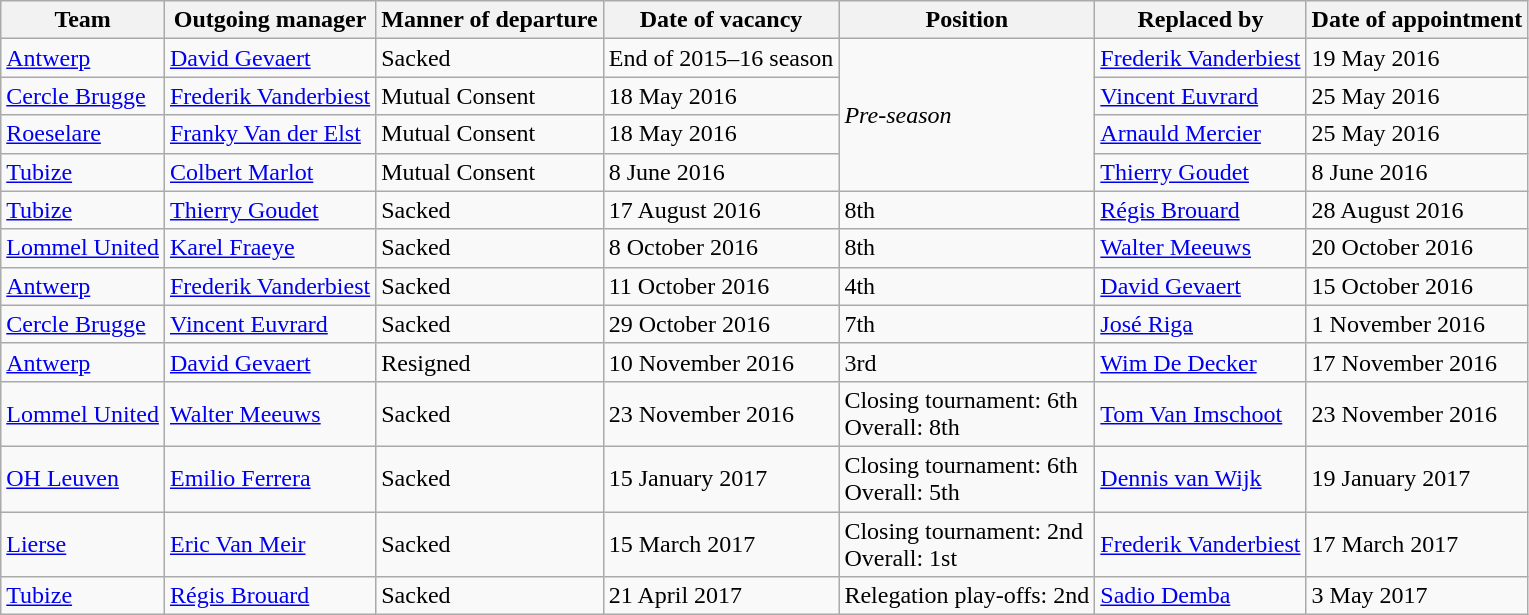<table class="wikitable">
<tr>
<th>Team</th>
<th>Outgoing manager</th>
<th>Manner of departure</th>
<th>Date of vacancy</th>
<th>Position</th>
<th>Replaced by</th>
<th>Date of appointment</th>
</tr>
<tr>
<td><a href='#'>Antwerp</a></td>
<td> <a href='#'>David Gevaert</a></td>
<td>Sacked</td>
<td>End of 2015–16 season</td>
<td rowspan=4><em>Pre-season</em></td>
<td> <a href='#'>Frederik Vanderbiest</a></td>
<td>19 May 2016</td>
</tr>
<tr>
<td><a href='#'>Cercle Brugge</a></td>
<td> <a href='#'>Frederik Vanderbiest</a></td>
<td>Mutual Consent</td>
<td>18 May 2016</td>
<td> <a href='#'>Vincent Euvrard</a></td>
<td>25 May 2016</td>
</tr>
<tr>
<td><a href='#'>Roeselare</a></td>
<td> <a href='#'>Franky Van der Elst</a></td>
<td>Mutual Consent</td>
<td>18 May 2016</td>
<td> <a href='#'>Arnauld Mercier</a></td>
<td>25 May 2016</td>
</tr>
<tr>
<td><a href='#'>Tubize</a></td>
<td> <a href='#'>Colbert Marlot</a></td>
<td>Mutual Consent</td>
<td>8 June 2016</td>
<td> <a href='#'>Thierry Goudet</a></td>
<td>8 June 2016</td>
</tr>
<tr>
<td><a href='#'>Tubize</a></td>
<td> <a href='#'>Thierry Goudet</a></td>
<td>Sacked</td>
<td>17 August 2016</td>
<td>8th</td>
<td> <a href='#'>Régis Brouard</a></td>
<td>28 August 2016</td>
</tr>
<tr>
<td><a href='#'>Lommel United</a></td>
<td> <a href='#'>Karel Fraeye</a></td>
<td>Sacked</td>
<td>8 October 2016</td>
<td>8th</td>
<td> <a href='#'>Walter Meeuws</a></td>
<td>20 October 2016</td>
</tr>
<tr>
<td><a href='#'>Antwerp</a></td>
<td> <a href='#'>Frederik Vanderbiest</a></td>
<td>Sacked</td>
<td>11 October 2016</td>
<td>4th</td>
<td> <a href='#'>David Gevaert</a></td>
<td>15 October 2016</td>
</tr>
<tr>
<td><a href='#'>Cercle Brugge</a></td>
<td> <a href='#'>Vincent Euvrard</a></td>
<td>Sacked</td>
<td>29 October 2016</td>
<td>7th</td>
<td> <a href='#'>José Riga</a></td>
<td>1 November 2016</td>
</tr>
<tr>
<td><a href='#'>Antwerp</a></td>
<td> <a href='#'>David Gevaert</a></td>
<td>Resigned</td>
<td>10 November 2016</td>
<td>3rd</td>
<td> <a href='#'>Wim De Decker</a></td>
<td>17 November 2016</td>
</tr>
<tr>
<td><a href='#'>Lommel United</a></td>
<td> <a href='#'>Walter Meeuws</a></td>
<td>Sacked</td>
<td>23 November 2016</td>
<td>Closing tournament: 6th<br>Overall: 8th</td>
<td> <a href='#'>Tom Van Imschoot</a></td>
<td>23 November 2016</td>
</tr>
<tr>
<td><a href='#'>OH Leuven</a></td>
<td> <a href='#'>Emilio Ferrera</a></td>
<td>Sacked</td>
<td>15 January 2017</td>
<td>Closing tournament: 6th<br>Overall: 5th</td>
<td> <a href='#'>Dennis van Wijk</a></td>
<td>19 January 2017</td>
</tr>
<tr>
<td><a href='#'>Lierse</a></td>
<td> <a href='#'>Eric Van Meir</a></td>
<td>Sacked</td>
<td>15 March 2017</td>
<td>Closing tournament: 2nd<br>Overall: 1st</td>
<td> <a href='#'>Frederik Vanderbiest</a></td>
<td>17 March 2017</td>
</tr>
<tr>
<td><a href='#'>Tubize</a></td>
<td> <a href='#'>Régis Brouard</a></td>
<td>Sacked</td>
<td>21 April 2017</td>
<td>Relegation play-offs: 2nd</td>
<td> <a href='#'>Sadio Demba</a></td>
<td>3 May 2017</td>
</tr>
</table>
